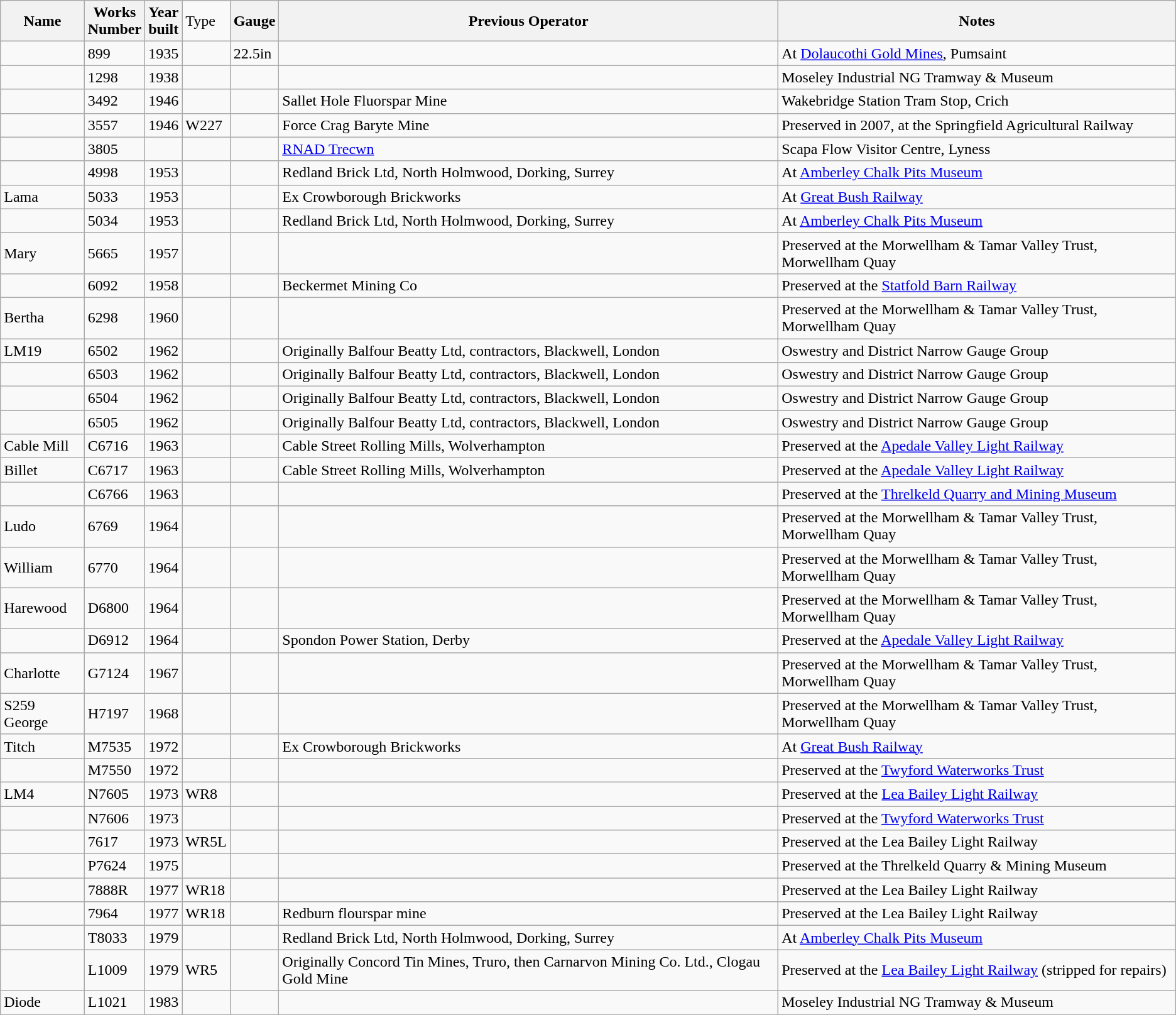<table class="wikitable sortable">
<tr>
<th>Name</th>
<th>Works<br>Number</th>
<th>Year<br>built</th>
<td>Type</td>
<th>Gauge</th>
<th>Previous Operator</th>
<th>Notes</th>
</tr>
<tr>
<td></td>
<td>899</td>
<td>1935</td>
<td></td>
<td>22.5in</td>
<td></td>
<td>At <a href='#'>Dolaucothi Gold Mines</a>, Pumsaint</td>
</tr>
<tr>
<td></td>
<td>1298</td>
<td>1938</td>
<td></td>
<td></td>
<td></td>
<td>Moseley Industrial NG Tramway & Museum</td>
</tr>
<tr>
<td></td>
<td>3492</td>
<td>1946</td>
<td></td>
<td></td>
<td>Sallet Hole Fluorspar Mine</td>
<td>Wakebridge Station Tram Stop, Crich</td>
</tr>
<tr>
<td></td>
<td>3557</td>
<td>1946</td>
<td>W227</td>
<td></td>
<td>Force Crag Baryte Mine</td>
<td>Preserved in 2007, at the Springfield Agricultural Railway</td>
</tr>
<tr>
<td></td>
<td>3805</td>
<td></td>
<td></td>
<td></td>
<td><a href='#'>RNAD Trecwn</a></td>
<td>Scapa Flow Visitor Centre, Lyness</td>
</tr>
<tr>
<td></td>
<td>4998</td>
<td>1953</td>
<td></td>
<td></td>
<td>Redland Brick Ltd, North Holmwood, Dorking, Surrey</td>
<td>At <a href='#'>Amberley Chalk Pits Museum</a></td>
</tr>
<tr>
<td>Lama</td>
<td>5033</td>
<td>1953</td>
<td></td>
<td></td>
<td>Ex Crowborough Brickworks</td>
<td>At <a href='#'>Great Bush Railway</a></td>
</tr>
<tr>
<td></td>
<td>5034</td>
<td>1953</td>
<td></td>
<td></td>
<td>Redland Brick Ltd, North Holmwood, Dorking, Surrey</td>
<td>At <a href='#'>Amberley Chalk Pits Museum</a></td>
</tr>
<tr>
<td>Mary</td>
<td>5665</td>
<td>1957</td>
<td></td>
<td></td>
<td></td>
<td>Preserved at the Morwellham & Tamar Valley Trust, Morwellham Quay</td>
</tr>
<tr>
<td></td>
<td>6092</td>
<td>1958</td>
<td></td>
<td></td>
<td>Beckermet Mining Co</td>
<td>Preserved at the <a href='#'>Statfold Barn Railway</a></td>
</tr>
<tr>
<td>Bertha</td>
<td>6298</td>
<td>1960</td>
<td></td>
<td></td>
<td></td>
<td>Preserved at the Morwellham & Tamar Valley Trust, Morwellham Quay</td>
</tr>
<tr>
<td>LM19</td>
<td>6502</td>
<td>1962</td>
<td></td>
<td></td>
<td>Originally Balfour Beatty Ltd, contractors, Blackwell, London</td>
<td>Oswestry and District Narrow Gauge Group</td>
</tr>
<tr>
<td></td>
<td>6503</td>
<td>1962</td>
<td></td>
<td></td>
<td>Originally Balfour Beatty Ltd, contractors, Blackwell, London</td>
<td>Oswestry and District Narrow Gauge Group</td>
</tr>
<tr>
<td></td>
<td>6504</td>
<td>1962</td>
<td></td>
<td></td>
<td>Originally Balfour Beatty Ltd, contractors, Blackwell, London</td>
<td>Oswestry and District Narrow Gauge Group</td>
</tr>
<tr>
<td></td>
<td>6505</td>
<td>1962</td>
<td></td>
<td></td>
<td>Originally Balfour Beatty Ltd, contractors, Blackwell, London</td>
<td>Oswestry and District Narrow Gauge Group</td>
</tr>
<tr>
<td>Cable Mill</td>
<td>C6716</td>
<td>1963</td>
<td></td>
<td></td>
<td>Cable Street Rolling Mills, Wolverhampton</td>
<td>Preserved at the <a href='#'>Apedale Valley Light Railway</a></td>
</tr>
<tr>
<td>Billet</td>
<td>C6717</td>
<td>1963</td>
<td></td>
<td></td>
<td>Cable Street Rolling Mills, Wolverhampton</td>
<td>Preserved at the <a href='#'>Apedale Valley Light Railway</a></td>
</tr>
<tr>
<td></td>
<td>C6766</td>
<td>1963</td>
<td></td>
<td></td>
<td></td>
<td>Preserved at the <a href='#'>Threlkeld Quarry and Mining Museum</a></td>
</tr>
<tr>
<td>Ludo</td>
<td>6769</td>
<td>1964</td>
<td></td>
<td></td>
<td></td>
<td>Preserved at the Morwellham & Tamar Valley Trust, Morwellham Quay</td>
</tr>
<tr>
<td>William</td>
<td>6770</td>
<td>1964</td>
<td></td>
<td></td>
<td></td>
<td>Preserved at the Morwellham & Tamar Valley Trust, Morwellham Quay</td>
</tr>
<tr>
<td>Harewood</td>
<td>D6800</td>
<td>1964</td>
<td></td>
<td></td>
<td></td>
<td>Preserved at the Morwellham & Tamar Valley Trust, Morwellham Quay</td>
</tr>
<tr>
<td></td>
<td>D6912</td>
<td>1964</td>
<td></td>
<td></td>
<td>Spondon Power Station, Derby</td>
<td>Preserved at the <a href='#'>Apedale Valley Light Railway</a></td>
</tr>
<tr>
<td>Charlotte</td>
<td>G7124</td>
<td>1967</td>
<td></td>
<td></td>
<td></td>
<td>Preserved at the Morwellham & Tamar Valley Trust, Morwellham Quay</td>
</tr>
<tr>
<td>S259 George</td>
<td>H7197</td>
<td>1968</td>
<td></td>
<td></td>
<td></td>
<td>Preserved at the Morwellham & Tamar Valley Trust, Morwellham Quay</td>
</tr>
<tr>
<td>Titch</td>
<td>M7535</td>
<td>1972</td>
<td></td>
<td></td>
<td>Ex Crowborough Brickworks</td>
<td>At <a href='#'>Great Bush Railway</a></td>
</tr>
<tr>
<td></td>
<td>M7550</td>
<td>1972</td>
<td></td>
<td></td>
<td></td>
<td>Preserved at the <a href='#'>Twyford Waterworks Trust</a></td>
</tr>
<tr>
<td>LM4</td>
<td>N7605</td>
<td>1973</td>
<td>WR8</td>
<td></td>
<td></td>
<td>Preserved at the <a href='#'>Lea Bailey Light Railway</a></td>
</tr>
<tr>
<td></td>
<td>N7606</td>
<td>1973</td>
<td></td>
<td></td>
<td></td>
<td>Preserved at the <a href='#'>Twyford Waterworks Trust</a></td>
</tr>
<tr>
<td></td>
<td>7617</td>
<td>1973</td>
<td>WR5L</td>
<td></td>
<td></td>
<td>Preserved at the Lea Bailey Light Railway</td>
</tr>
<tr>
<td></td>
<td>P7624</td>
<td>1975</td>
<td></td>
<td></td>
<td></td>
<td>Preserved at the 	Threlkeld Quarry & Mining Museum</td>
</tr>
<tr>
<td></td>
<td>7888R</td>
<td>1977</td>
<td>WR18</td>
<td></td>
<td></td>
<td>Preserved at the Lea Bailey Light Railway</td>
</tr>
<tr>
<td></td>
<td>7964</td>
<td>1977</td>
<td>WR18</td>
<td></td>
<td>Redburn flourspar mine</td>
<td>Preserved at the Lea Bailey Light Railway</td>
</tr>
<tr>
<td></td>
<td>T8033</td>
<td>1979</td>
<td></td>
<td></td>
<td>Redland Brick Ltd, North Holmwood, Dorking, Surrey</td>
<td>At <a href='#'>Amberley Chalk Pits Museum</a></td>
</tr>
<tr>
<td></td>
<td>L1009</td>
<td>1979</td>
<td>WR5</td>
<td></td>
<td>Originally Concord Tin Mines, Truro, then Carnarvon Mining Co. Ltd., Clogau Gold Mine</td>
<td>Preserved at the <a href='#'>Lea Bailey Light Railway</a> (stripped for repairs)</td>
</tr>
<tr>
<td>Diode</td>
<td>L1021</td>
<td>1983</td>
<td></td>
<td></td>
<td></td>
<td>Moseley Industrial NG Tramway & Museum</td>
</tr>
</table>
